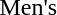<table>
<tr style="vertical-align:top">
<td>Men's</td>
<td> </td>
<td> </td>
<td> </td>
</tr>
</table>
